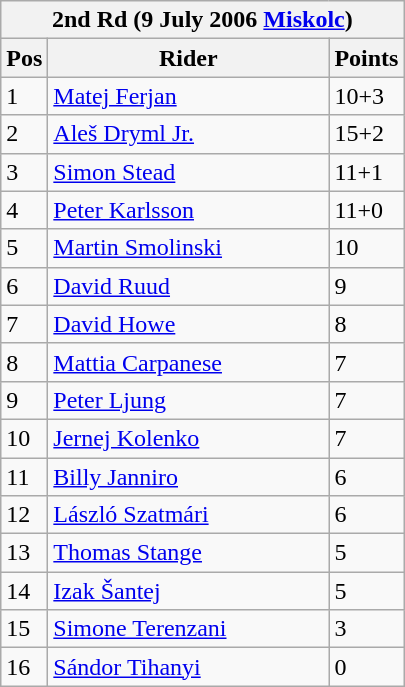<table class="wikitable">
<tr>
<th colspan="6">2nd Rd (9 July 2006  <a href='#'>Miskolc</a>)</th>
</tr>
<tr>
<th width=20>Pos</th>
<th width=180>Rider</th>
<th width=40>Points</th>
</tr>
<tr>
<td>1</td>
<td style="text-align:left;"> <a href='#'>Matej Ferjan</a></td>
<td>10+3</td>
</tr>
<tr>
<td>2</td>
<td style="text-align:left;"> <a href='#'>Aleš Dryml Jr.</a></td>
<td>15+2</td>
</tr>
<tr>
<td>3</td>
<td style="text-align:left;"> <a href='#'>Simon Stead</a></td>
<td>11+1</td>
</tr>
<tr>
<td>4</td>
<td style="text-align:left;"> <a href='#'>Peter Karlsson</a></td>
<td>11+0</td>
</tr>
<tr>
<td>5</td>
<td style="text-align:left;"> <a href='#'>Martin Smolinski</a></td>
<td>10</td>
</tr>
<tr>
<td>6</td>
<td style="text-align:left;"> <a href='#'>David Ruud</a></td>
<td>9</td>
</tr>
<tr>
<td>7</td>
<td style="text-align:left;"> <a href='#'>David Howe</a></td>
<td>8</td>
</tr>
<tr>
<td>8</td>
<td style="text-align:left;"> <a href='#'>Mattia Carpanese</a></td>
<td>7</td>
</tr>
<tr>
<td>9</td>
<td style="text-align:left;"> <a href='#'>Peter Ljung</a></td>
<td>7</td>
</tr>
<tr>
<td>10</td>
<td style="text-align:left;"> <a href='#'>Jernej Kolenko</a></td>
<td>7</td>
</tr>
<tr>
<td>11</td>
<td style="text-align:left;"> <a href='#'>Billy Janniro</a></td>
<td>6</td>
</tr>
<tr>
<td>12</td>
<td style="text-align:left;"> <a href='#'>László Szatmári</a></td>
<td>6</td>
</tr>
<tr>
<td>13</td>
<td style="text-align:left;"> <a href='#'>Thomas Stange</a></td>
<td>5</td>
</tr>
<tr>
<td>14</td>
<td style="text-align:left;"> <a href='#'>Izak Šantej</a></td>
<td>5</td>
</tr>
<tr>
<td>15</td>
<td style="text-align:left;"> <a href='#'>Simone Terenzani</a></td>
<td>3</td>
</tr>
<tr>
<td>16</td>
<td style="text-align:left;"> <a href='#'>Sándor Tihanyi</a></td>
<td>0</td>
</tr>
</table>
